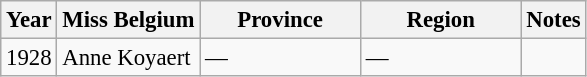<table class="wikitable sortable" style="font-size: 95%;">
<tr>
<th>Year</th>
<th>Miss Belgium</th>
<th width=100>Province</th>
<th width=100>Region</th>
<th>Notes</th>
</tr>
<tr>
<td>1928</td>
<td>Anne Koyaert</td>
<td>—</td>
<td>—</td>
</tr>
</table>
